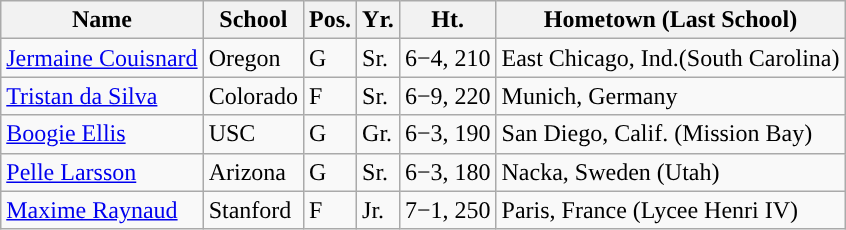<table class="wikitable">
<tr>
<th>Name</th>
<th>School</th>
<th>Pos.</th>
<th>Yr.</th>
<th>Ht.</th>
<th>Hometown (Last School)</th>
</tr>
<tr>
<td><a href='#'>Jermaine Couisnard</a></td>
<td>Oregon</td>
<td>G</td>
<td>Sr.</td>
<td>6−4, 210</td>
<td>East Chicago, Ind.(South Carolina)</td>
</tr>
<tr>
<td><a href='#'>Tristan da Silva</a></td>
<td>Colorado</td>
<td>F</td>
<td>Sr.</td>
<td>6−9, 220</td>
<td>Munich, Germany</td>
</tr>
<tr>
<td><a href='#'>Boogie Ellis</a></td>
<td>USC</td>
<td>G</td>
<td>Gr.</td>
<td>6−3, 190</td>
<td>San Diego, Calif. (Mission Bay)</td>
</tr>
<tr>
<td><a href='#'>Pelle Larsson</a></td>
<td>Arizona</td>
<td>G</td>
<td>Sr.</td>
<td>6−3, 180</td>
<td>Nacka, Sweden (Utah)</td>
</tr>
<tr>
<td><a href='#'>Maxime Raynaud</a></td>
<td>Stanford</td>
<td>F</td>
<td>Jr.</td>
<td>7−1, 250</td>
<td>Paris, France (Lycee Henri IV)</td>
</tr>
</table>
